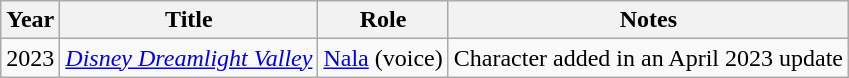<table class="wikitable sortable">
<tr>
<th>Year</th>
<th>Title</th>
<th>Role</th>
<th class="unsortable">Notes</th>
</tr>
<tr>
<td>2023</td>
<td><em><a href='#'>Disney Dreamlight Valley</a></em></td>
<td><a href='#'>Nala</a> (voice)</td>
<td>Character added in an April 2023 update</td>
</tr>
</table>
